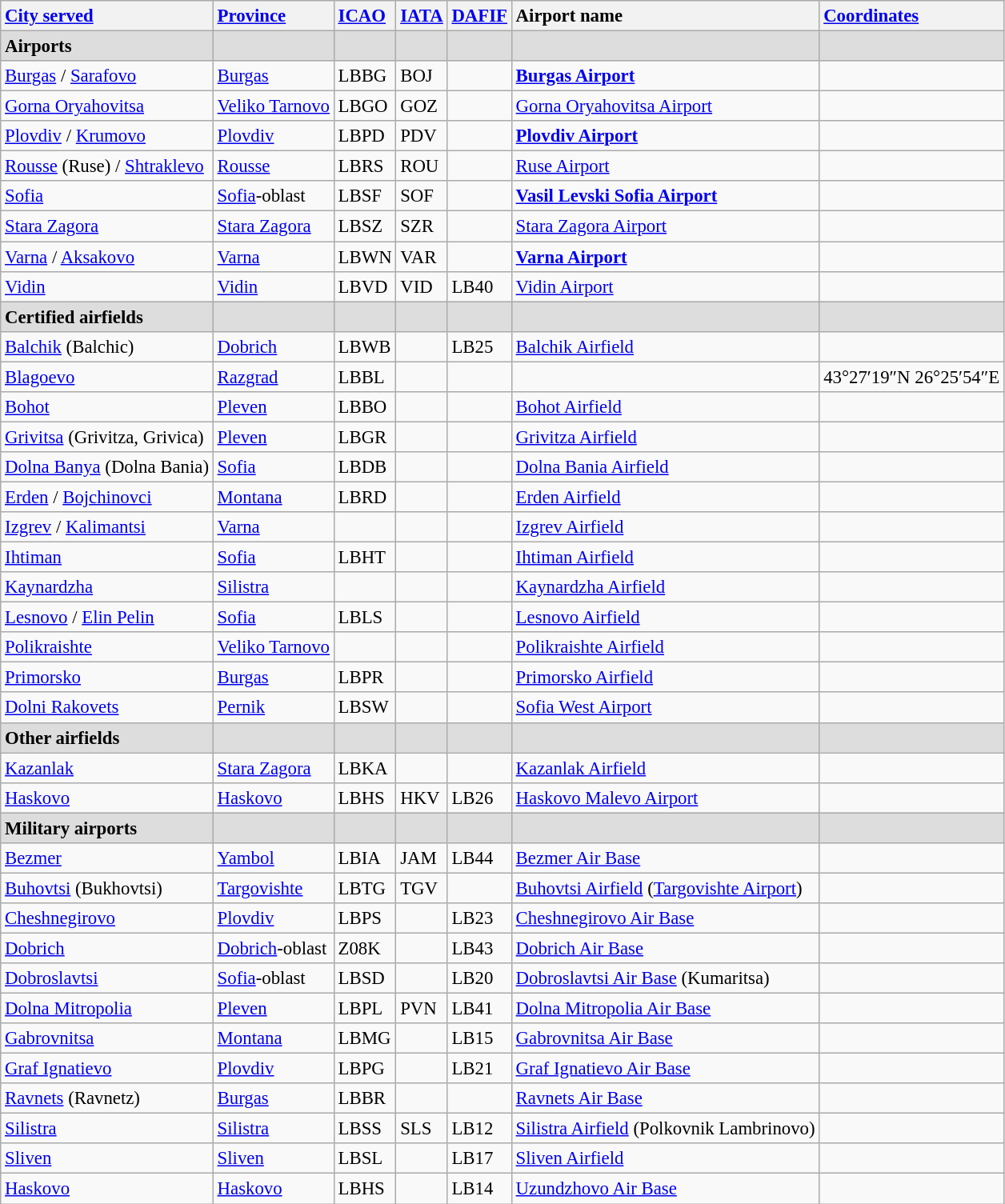<table class="wikitable sortable" style="font-size:95%;">
<tr valign=baseline>
<th style="text-align:left;"><a href='#'>City served</a></th>
<th style="text-align:left;"><a href='#'>Province</a></th>
<th style="text-align:left;"><a href='#'>ICAO</a></th>
<th style="text-align:left;"><a href='#'>IATA</a></th>
<th style="text-align:left;"><a href='#'>DAFIF</a></th>
<th style="text-align:left;">Airport name</th>
<th style="text-align:left;"><a href='#'>Coordinates</a></th>
</tr>
<tr style="background-color:#DDDDDD;">
<td> <strong>Airports</strong></td>
<td></td>
<td></td>
<td></td>
<td></td>
<td></td>
<td></td>
</tr>
<tr valign="top">
<td><a href='#'>Burgas</a> / <a href='#'>Sarafovo</a></td>
<td><a href='#'>Burgas</a></td>
<td>LBBG</td>
<td>BOJ</td>
<td></td>
<td><strong><a href='#'>Burgas Airport</a></strong></td>
<td></td>
</tr>
<tr valign="top">
<td><a href='#'>Gorna Oryahovitsa</a></td>
<td><a href='#'>Veliko Tarnovo</a></td>
<td>LBGO</td>
<td>GOZ</td>
<td></td>
<td><a href='#'>Gorna Oryahovitsa Airport</a></td>
<td></td>
</tr>
<tr valign="top">
<td><a href='#'>Plovdiv</a> / <a href='#'>Krumovo</a></td>
<td><a href='#'>Plovdiv</a></td>
<td>LBPD</td>
<td>PDV</td>
<td></td>
<td><strong><a href='#'>Plovdiv Airport</a></strong></td>
<td></td>
</tr>
<tr valign="top">
<td><a href='#'>Rousse</a> (Ruse) / <a href='#'>Shtraklevo</a></td>
<td><a href='#'>Rousse</a></td>
<td>LBRS</td>
<td>ROU</td>
<td></td>
<td><a href='#'>Ruse Airport</a> </td>
<td></td>
</tr>
<tr valign="top">
<td><a href='#'>Sofia</a></td>
<td><a href='#'>Sofia</a>-oblast</td>
<td>LBSF</td>
<td>SOF</td>
<td></td>
<td><strong><a href='#'>Vasil Levski Sofia Airport</a></strong></td>
<td></td>
</tr>
<tr valign="top">
<td><a href='#'>Stara Zagora</a></td>
<td><a href='#'>Stara Zagora</a></td>
<td>LBSZ</td>
<td>SZR</td>
<td></td>
<td><a href='#'>Stara Zagora Airport</a> </td>
<td></td>
</tr>
<tr valign="top">
<td><a href='#'>Varna</a> / <a href='#'>Aksakovo</a></td>
<td><a href='#'>Varna</a></td>
<td>LBWN</td>
<td>VAR</td>
<td></td>
<td><strong><a href='#'>Varna Airport</a></strong></td>
<td></td>
</tr>
<tr valign="top">
<td><a href='#'>Vidin</a></td>
<td><a href='#'>Vidin</a></td>
<td>LBVD</td>
<td>VID</td>
<td>LB40</td>
<td><a href='#'>Vidin Airport</a> </td>
<td></td>
</tr>
<tr style="background-color:#DDDDDD;">
<td> <strong>Certified airfields</strong></td>
<td></td>
<td></td>
<td></td>
<td></td>
<td></td>
<td></td>
</tr>
<tr valign="top">
<td><a href='#'>Balchik</a> (Balchic)</td>
<td><a href='#'>Dobrich</a></td>
<td>LBWB</td>
<td></td>
<td>LB25</td>
<td><a href='#'>Balchik Airfield</a></td>
<td></td>
</tr>
<tr>
<td><a href='#'>Blagoevo</a></td>
<td><a href='#'>Razgrad</a></td>
<td>LBBL</td>
<td></td>
<td></td>
<td></td>
<td>43°27′19″N 26°25′54″E</td>
</tr>
<tr valign="top">
<td><a href='#'>Bohot</a></td>
<td><a href='#'>Pleven</a></td>
<td>LBBO</td>
<td></td>
<td></td>
<td><a href='#'>Bohot Airfield</a></td>
<td></td>
</tr>
<tr valign="top">
<td><a href='#'>Grivitsa</a> (Grivitza, Grivica)</td>
<td><a href='#'>Pleven</a></td>
<td>LBGR</td>
<td></td>
<td></td>
<td><a href='#'>Grivitza Airfield</a></td>
<td></td>
</tr>
<tr valign="top">
<td><a href='#'>Dolna Banya</a> (Dolna Bania)</td>
<td><a href='#'>Sofia</a></td>
<td>LBDB</td>
<td></td>
<td></td>
<td><a href='#'>Dolna Bania Airfield</a></td>
<td></td>
</tr>
<tr valign="top">
<td><a href='#'>Erden</a> / <a href='#'>Bojchinovci</a></td>
<td><a href='#'>Montana</a></td>
<td>LBRD</td>
<td></td>
<td></td>
<td><a href='#'>Erden Airfield</a></td>
<td></td>
</tr>
<tr valign="top">
<td><a href='#'>Izgrev</a> / <a href='#'>Kalimantsi</a></td>
<td><a href='#'>Varna</a></td>
<td></td>
<td></td>
<td></td>
<td><a href='#'>Izgrev Airfield</a></td>
<td></td>
</tr>
<tr valign="top">
<td><a href='#'>Ihtiman</a></td>
<td><a href='#'>Sofia</a></td>
<td>LBHT</td>
<td></td>
<td></td>
<td><a href='#'>Ihtiman Airfield</a></td>
<td></td>
</tr>
<tr valign="top">
<td><a href='#'>Kaynardzha</a></td>
<td><a href='#'>Silistra</a></td>
<td></td>
<td></td>
<td></td>
<td><a href='#'>Kaynardzha Airfield</a></td>
<td></td>
</tr>
<tr valign="top">
<td><a href='#'>Lesnovo</a> / <a href='#'>Elin Pelin</a></td>
<td><a href='#'>Sofia</a></td>
<td>LBLS</td>
<td></td>
<td></td>
<td><a href='#'>Lesnovo Airfield</a></td>
<td></td>
</tr>
<tr valign="top">
<td><a href='#'>Polikraishte</a></td>
<td><a href='#'>Veliko Tarnovo</a></td>
<td></td>
<td></td>
<td></td>
<td><a href='#'>Polikraishte Airfield</a></td>
<td></td>
</tr>
<tr valign="top">
<td><a href='#'>Primorsko</a></td>
<td><a href='#'>Burgas</a></td>
<td>LBPR</td>
<td></td>
<td></td>
<td><a href='#'>Primorsko Airfield</a></td>
<td></td>
</tr>
<tr valign="top">
<td><a href='#'>Dolni Rakovets</a></td>
<td><a href='#'>Pernik</a></td>
<td>LBSW</td>
<td></td>
<td></td>
<td><a href='#'>Sofia West Airport</a></td>
<td></td>
</tr>
<tr style="background-color:#DDDDDD;">
<td> <strong>Other airfields</strong></td>
<td></td>
<td></td>
<td></td>
<td></td>
<td></td>
<td></td>
</tr>
<tr valign="top">
<td><a href='#'>Kazanlak</a></td>
<td><a href='#'>Stara Zagora</a></td>
<td>LBKA</td>
<td></td>
<td></td>
<td><a href='#'>Kazanlak Airfield</a></td>
<td></td>
</tr>
<tr valign="top">
<td><a href='#'>Haskovo</a></td>
<td><a href='#'>Haskovo</a></td>
<td>LBHS</td>
<td>HKV</td>
<td>LB26</td>
<td><a href='#'>Haskovo Malevo Airport</a></td>
<td></td>
</tr>
<tr style="background-color:#DDDDDD;">
<td> <strong>Military airports</strong></td>
<td></td>
<td></td>
<td></td>
<td></td>
<td></td>
<td></td>
</tr>
<tr valign="top">
<td><a href='#'>Bezmer</a></td>
<td><a href='#'>Yambol</a></td>
<td>LBIA</td>
<td>JAM</td>
<td>LB44</td>
<td><a href='#'>Bezmer Air Base</a></td>
<td></td>
</tr>
<tr valign="top">
<td><a href='#'>Buhovtsi</a> (Bukhovtsi)</td>
<td><a href='#'>Targovishte</a></td>
<td>LBTG</td>
<td>TGV</td>
<td></td>
<td><a href='#'>Buhovtsi Airfield</a> (<a href='#'>Targovishte Airport</a>)</td>
<td></td>
</tr>
<tr valign="top">
<td><a href='#'>Cheshnegirovo</a></td>
<td><a href='#'>Plovdiv</a></td>
<td>LBPS</td>
<td></td>
<td>LB23</td>
<td><a href='#'>Cheshnegirovo Air Base</a></td>
<td></td>
</tr>
<tr valign="top">
<td><a href='#'>Dobrich</a></td>
<td><a href='#'>Dobrich</a>-oblast</td>
<td>Z08K</td>
<td></td>
<td>LB43</td>
<td><a href='#'>Dobrich Air Base</a></td>
<td></td>
</tr>
<tr valign="top">
<td><a href='#'>Dobroslavtsi</a></td>
<td><a href='#'>Sofia</a>-oblast</td>
<td>LBSD</td>
<td></td>
<td>LB20</td>
<td><a href='#'>Dobroslavtsi Air Base</a> (Kumaritsa)</td>
<td></td>
</tr>
<tr valign="top">
<td><a href='#'>Dolna Mitropolia</a></td>
<td><a href='#'>Pleven</a></td>
<td>LBPL</td>
<td>PVN</td>
<td>LB41</td>
<td><a href='#'>Dolna Mitropolia Air Base</a></td>
<td></td>
</tr>
<tr valign="top">
<td><a href='#'>Gabrovnitsa</a></td>
<td><a href='#'>Montana</a></td>
<td>LBMG</td>
<td></td>
<td>LB15</td>
<td><a href='#'>Gabrovnitsa Air Base</a></td>
<td></td>
</tr>
<tr valign="top">
<td><a href='#'>Graf Ignatievo</a></td>
<td><a href='#'>Plovdiv</a></td>
<td>LBPG</td>
<td></td>
<td>LB21</td>
<td><a href='#'>Graf Ignatievo Air Base</a></td>
<td></td>
</tr>
<tr valign="top">
<td><a href='#'>Ravnets</a> (Ravnetz)</td>
<td><a href='#'>Burgas</a></td>
<td>LBBR</td>
<td></td>
<td></td>
<td><a href='#'>Ravnets Air Base</a></td>
<td></td>
</tr>
<tr valign="top">
<td><a href='#'>Silistra</a></td>
<td><a href='#'>Silistra</a></td>
<td>LBSS</td>
<td>SLS</td>
<td>LB12</td>
<td><a href='#'>Silistra Airfield</a> (Polkovnik Lambrinovo)</td>
<td></td>
</tr>
<tr valign="top">
<td><a href='#'>Sliven</a></td>
<td><a href='#'>Sliven</a></td>
<td>LBSL</td>
<td></td>
<td>LB17</td>
<td><a href='#'>Sliven Airfield</a></td>
<td></td>
</tr>
<tr valign="top">
<td><a href='#'>Haskovo</a></td>
<td><a href='#'>Haskovo</a></td>
<td>LBHS</td>
<td></td>
<td>LB14</td>
<td><a href='#'>Uzundzhovo Air Base</a></td>
<td></td>
</tr>
</table>
